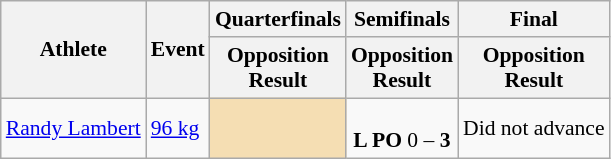<table class="wikitable" border="1" style="font-size:90%">
<tr>
<th rowspan=2>Athlete</th>
<th rowspan=2>Event</th>
<th>Quarterfinals</th>
<th>Semifinals</th>
<th>Final</th>
</tr>
<tr>
<th>Opposition<br>Result</th>
<th>Opposition<br>Result</th>
<th>Opposition<br>Result</th>
</tr>
<tr>
<td><a href='#'>Randy Lambert</a></td>
<td><a href='#'>96 kg</a></td>
<td bgcolor=wheat></td>
<td align=center><br><strong>L PO</strong> 0 – <strong>3</strong></td>
<td align=center colspan="7">Did not advance</td>
</tr>
</table>
